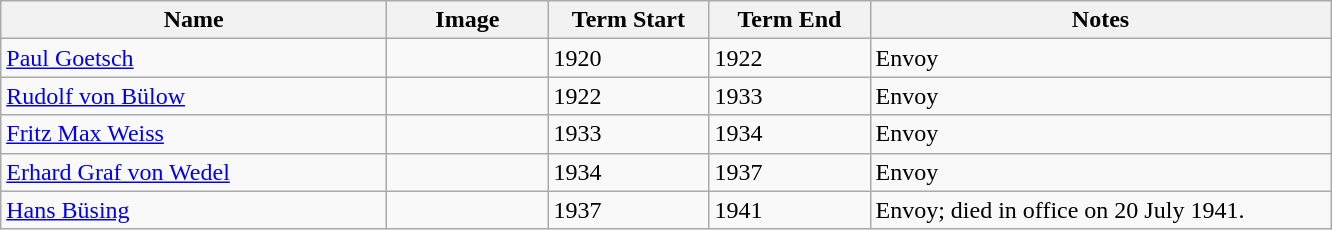<table class="wikitable">
<tr class="hintergrundfarbe5">
<th width="250">Name</th>
<th width="100">Image</th>
<th width="100">Term Start</th>
<th width="100">Term End</th>
<th width="300">Notes</th>
</tr>
<tr>
<td><a href='#'>Paul Goetsch</a></td>
<td></td>
<td>1920</td>
<td>1922</td>
<td>Envoy</td>
</tr>
<tr>
<td><a href='#'>Rudolf von Bülow</a></td>
<td></td>
<td>1922</td>
<td>1933</td>
<td>Envoy</td>
</tr>
<tr>
<td><a href='#'>Fritz Max Weiss</a></td>
<td></td>
<td>1933</td>
<td>1934</td>
<td>Envoy</td>
</tr>
<tr>
<td><a href='#'>Erhard Graf von Wedel</a></td>
<td></td>
<td>1934</td>
<td>1937</td>
<td>Envoy</td>
</tr>
<tr>
<td><a href='#'>Hans Büsing</a></td>
<td></td>
<td>1937</td>
<td>1941</td>
<td>Envoy; died in office on 20 July 1941.</td>
</tr>
</table>
